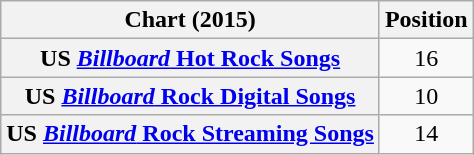<table class="wikitable plainrowheaders sortable">
<tr>
<th>Chart (2015)</th>
<th>Position</th>
</tr>
<tr>
<th scope="row">US <a href='#'><em>Billboard</em> Hot Rock Songs</a></th>
<td style="text-align:center;">16</td>
</tr>
<tr>
<th scope="row">US <a href='#'><em>Billboard</em> Rock Digital Songs</a></th>
<td style="text-align:center;">10</td>
</tr>
<tr>
<th scope="row">US <a href='#'><em>Billboard</em> Rock Streaming Songs</a></th>
<td style="text-align:center;">14</td>
</tr>
</table>
